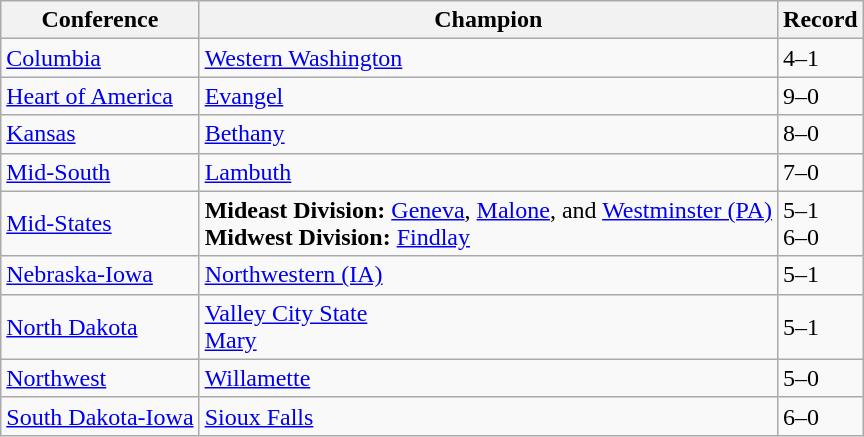<table class="wikitable">
<tr>
<th>Conference</th>
<th>Champion</th>
<th>Record</th>
</tr>
<tr>
<td><a href='#'>Columbia</a></td>
<td><a href='#'>Western Washington</a></td>
<td>4–1</td>
</tr>
<tr>
<td><a href='#'>Heart of America</a></td>
<td><a href='#'>Evangel</a></td>
<td>9–0</td>
</tr>
<tr>
<td><a href='#'>Kansas</a></td>
<td><a href='#'>Bethany</a></td>
<td>8–0</td>
</tr>
<tr>
<td><a href='#'>Mid-South</a></td>
<td><a href='#'>Lambuth</a></td>
<td>7–0</td>
</tr>
<tr>
<td><a href='#'>Mid-States</a></td>
<td><strong>Mideast Division:</strong> <a href='#'>Geneva</a>, <a href='#'>Malone</a>, and <a href='#'>Westminster (PA)</a><br><strong>Midwest Division:</strong> <a href='#'>Findlay</a></td>
<td>5–1<br>6–0</td>
</tr>
<tr>
<td><a href='#'>Nebraska-Iowa</a></td>
<td><a href='#'>Northwestern (IA)</a></td>
<td>5–1</td>
</tr>
<tr>
<td><a href='#'>North Dakota</a></td>
<td><a href='#'>Valley City State</a><br><a href='#'>Mary</a></td>
<td>5–1</td>
</tr>
<tr>
<td><a href='#'>Northwest</a></td>
<td><a href='#'>Willamette</a></td>
<td>5–0</td>
</tr>
<tr>
<td><a href='#'>South Dakota-Iowa</a></td>
<td><a href='#'>Sioux Falls</a></td>
<td>6–0</td>
</tr>
</table>
